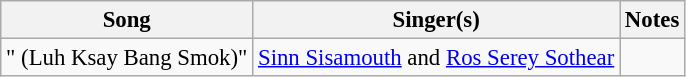<table class="wikitable" style="font-size:95%;">
<tr>
<th>Song</th>
<th>Singer(s)</th>
<th>Notes</th>
</tr>
<tr>
<td>" (Luh Ksay Bang Smok)"</td>
<td><a href='#'>Sinn Sisamouth</a> and <a href='#'>Ros Serey Sothear</a></td>
<td></td>
</tr>
</table>
